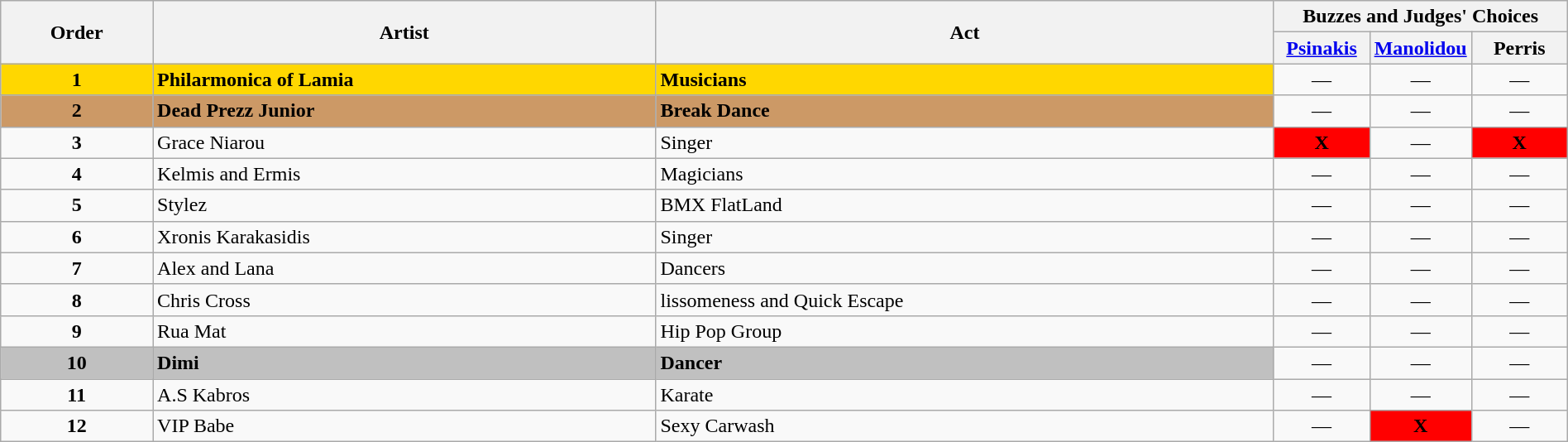<table class="wikitable" style="width:100%;">
<tr>
<th rowspan=2>Order</th>
<th rowspan=2>Artist</th>
<th rowspan=2>Act</th>
<th colspan=3>Buzzes and Judges' Choices</th>
</tr>
<tr>
<th width="70"><a href='#'>Psinakis</a></th>
<th width="70"><a href='#'>Manolidou</a></th>
<th width="70">Perris</th>
</tr>
<tr>
<th style="background:gold;text-align:center;">1</th>
<td style="background:gold;"><strong>Philarmonica of Lamia</strong></td>
<td style="background:gold;"><strong>Musicians</strong></td>
<td align="center">—</td>
<td align="center">—</td>
<td align="center">—</td>
</tr>
<tr>
<th style="background:#c96;text-align:center;">2</th>
<td style="background:#c96;"><strong>Dead Prezz Junior</strong></td>
<td style="background:#c96;"><strong>Break Dance</strong></td>
<td align="center">—</td>
<td align="center">—</td>
<td align="center">—</td>
</tr>
<tr>
<td align="center"><strong>3</strong></td>
<td>Grace Niarou</td>
<td>Singer</td>
<td style="background:red; text-align:center;"><strong>X</strong></td>
<td align="center">—</td>
<td style="background:red; text-align:center;"><strong>X</strong></td>
</tr>
<tr>
<td align="center"><strong>4</strong></td>
<td>Kelmis and Ermis</td>
<td>Magicians</td>
<td align="center">—</td>
<td align="center">—</td>
<td align="center">—</td>
</tr>
<tr>
<td align="center"><strong>5</strong></td>
<td>Stylez</td>
<td>BMX FlatLand</td>
<td align="center">—</td>
<td align="center">—</td>
<td align="center">—</td>
</tr>
<tr>
<td align="center"><strong>6</strong></td>
<td>Xronis Karakasidis</td>
<td>Singer</td>
<td align="center">—</td>
<td align="center">—</td>
<td align="center">—</td>
</tr>
<tr>
<td align="center"><strong>7</strong></td>
<td>Alex and Lana</td>
<td>Dancers</td>
<td align="center">—</td>
<td align="center">—</td>
<td align="center">—</td>
</tr>
<tr>
<td align="center"><strong>8</strong></td>
<td>Chris Cross</td>
<td>lissomeness and Quick Escape</td>
<td align="center">—</td>
<td align="center">—</td>
<td align="center">—</td>
</tr>
<tr>
<td align="center"><strong>9</strong></td>
<td>Rua Mat</td>
<td>Hip Pop Group</td>
<td align="center">—</td>
<td align="center">—</td>
<td align="center">—</td>
</tr>
<tr>
<th style="background:silver;text-align:center;">10</th>
<td style="background:silver;"><strong>Dimi</strong></td>
<td style="background:silver;"><strong>Dancer</strong></td>
<td align="center">—</td>
<td align="center">—</td>
<td align="center">—</td>
</tr>
<tr>
<td align="center"><strong>11</strong></td>
<td>A.S Kabros</td>
<td>Karate</td>
<td align="center">—</td>
<td align="center">—</td>
<td align="center">—</td>
</tr>
<tr>
<td align="center"><strong>12</strong></td>
<td>VIP Babe</td>
<td>Sexy Carwash</td>
<td align="center">—</td>
<td style="background:red; text-align:center;"><strong>X</strong></td>
<td align="center">—</td>
</tr>
</table>
